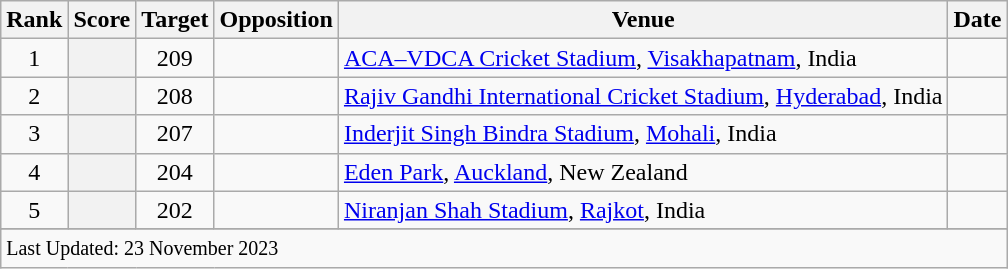<table class="wikitable sortable">
<tr>
<th scope=col>Rank</th>
<th scope=col>Score</th>
<th scope=col>Target</th>
<th scope=col>Opposition</th>
<th scope=col>Venue</th>
<th scope=col>Date</th>
</tr>
<tr>
<td align=center>1</td>
<th scope=row style=text-align:center;></th>
<td align=center>209</td>
<td></td>
<td><a href='#'>ACA–VDCA Cricket Stadium</a>, <a href='#'>Visakhapatnam</a>, India</td>
<td></td>
</tr>
<tr>
<td align=center>2</td>
<th scope=row style=text-align:center;></th>
<td align=center>208</td>
<td></td>
<td><a href='#'>Rajiv Gandhi International Cricket Stadium</a>, <a href='#'>Hyderabad</a>, India</td>
<td></td>
</tr>
<tr>
<td align=center>3</td>
<th scope=row style=text-align:center;></th>
<td align=center>207</td>
<td></td>
<td><a href='#'>Inderjit Singh Bindra Stadium</a>, <a href='#'>Mohali</a>, India</td>
<td></td>
</tr>
<tr>
<td align=center>4</td>
<th scope=row style=text-align:center;></th>
<td align=center>204</td>
<td></td>
<td><a href='#'>Eden Park</a>, <a href='#'>Auckland</a>, New Zealand</td>
<td></td>
</tr>
<tr>
<td align=center>5</td>
<th scope=row style=text-align:center;></th>
<td align=center>202</td>
<td></td>
<td><a href='#'>Niranjan Shah Stadium</a>, <a href='#'>Rajkot</a>, India</td>
<td></td>
</tr>
<tr>
</tr>
<tr class=sortbottom>
<td colspan=6><small>Last Updated: 23 November 2023</small></td>
</tr>
</table>
